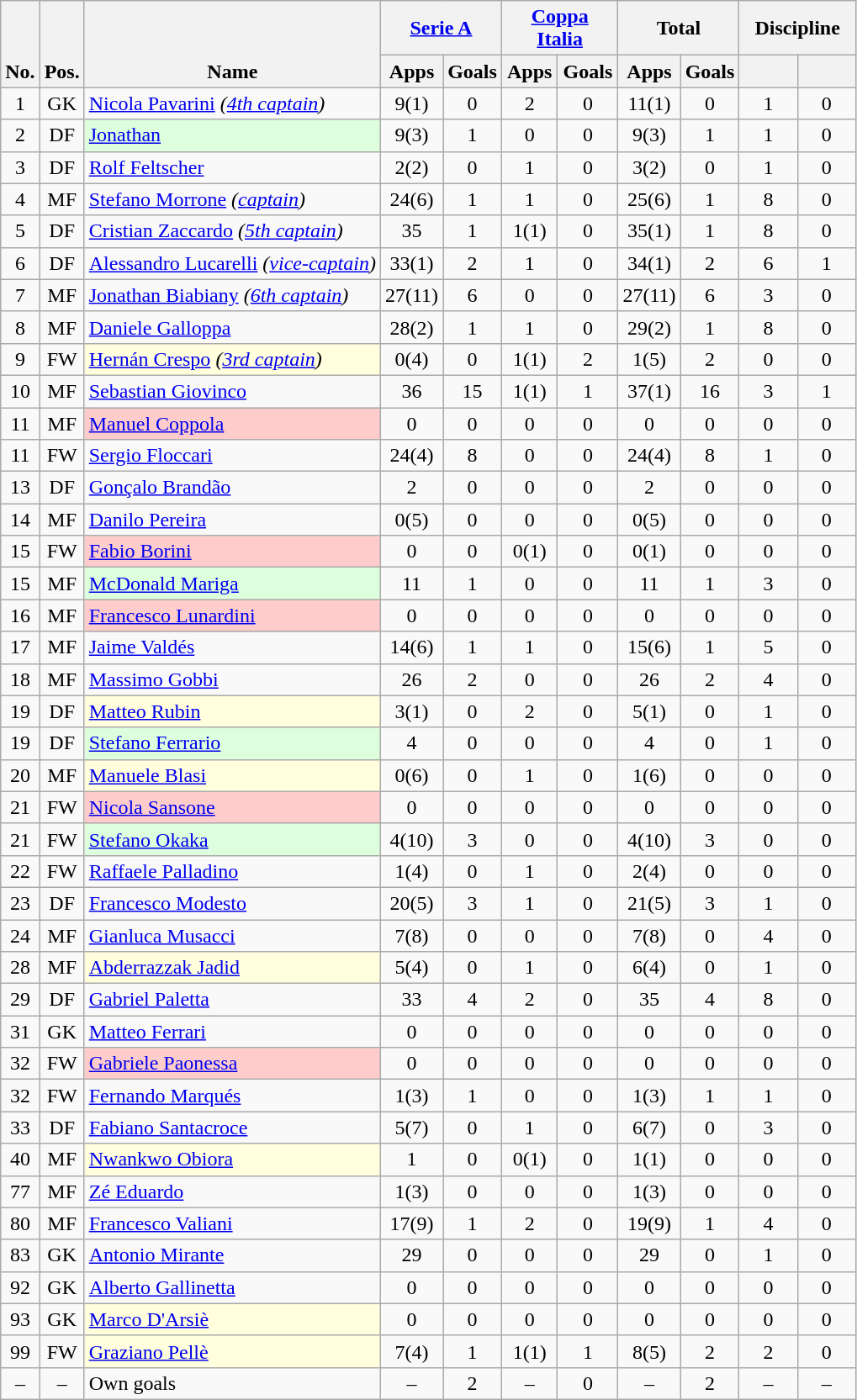<table class="wikitable" style="text-align:center">
<tr>
<th rowspan="2" valign="bottom">No.</th>
<th rowspan="2" valign="bottom">Pos.</th>
<th rowspan="2" valign="bottom">Name</th>
<th colspan="2" width="85"><a href='#'>Serie A</a></th>
<th colspan="2" width="85"><a href='#'>Coppa Italia</a></th>
<th colspan="2" width="85">Total</th>
<th colspan="2" width="85">Discipline</th>
</tr>
<tr>
<th>Apps</th>
<th>Goals</th>
<th>Apps</th>
<th>Goals</th>
<th>Apps</th>
<th>Goals</th>
<th></th>
<th></th>
</tr>
<tr>
<td>1</td>
<td>GK</td>
<td align=left> <a href='#'>Nicola Pavarini</a> <em>(<a href='#'>4th captain</a>)</em></td>
<td>9(1)</td>
<td>0</td>
<td>2</td>
<td>0</td>
<td>11(1)</td>
<td>0</td>
<td>1</td>
<td>0</td>
</tr>
<tr>
<td>2</td>
<td>DF</td>
<td align=left bgcolor="#DDFFDD"> <a href='#'>Jonathan</a></td>
<td>9(3)</td>
<td>1</td>
<td>0</td>
<td>0</td>
<td>9(3)</td>
<td>1</td>
<td>1</td>
<td>0</td>
</tr>
<tr>
<td>3</td>
<td>DF</td>
<td align=left> <a href='#'>Rolf Feltscher</a></td>
<td>2(2)</td>
<td>0</td>
<td>1</td>
<td>0</td>
<td>3(2)</td>
<td>0</td>
<td>1</td>
<td>0</td>
</tr>
<tr>
<td>4</td>
<td>MF</td>
<td align=left> <a href='#'>Stefano Morrone</a> <em>(<a href='#'>captain</a>)</em></td>
<td>24(6)</td>
<td>1</td>
<td>1</td>
<td>0</td>
<td>25(6)</td>
<td>1</td>
<td>8</td>
<td>0</td>
</tr>
<tr>
<td>5</td>
<td>DF</td>
<td align=left> <a href='#'>Cristian Zaccardo</a> <em>(<a href='#'>5th captain</a>)</em></td>
<td>35</td>
<td>1</td>
<td>1(1)</td>
<td>0</td>
<td>35(1)</td>
<td>1</td>
<td>8</td>
<td>0</td>
</tr>
<tr>
<td>6</td>
<td>DF</td>
<td align=left> <a href='#'>Alessandro Lucarelli</a> <em>(<a href='#'>vice-captain</a>)</em></td>
<td>33(1)</td>
<td>2</td>
<td>1</td>
<td>0</td>
<td>34(1)</td>
<td>2</td>
<td>6</td>
<td>1</td>
</tr>
<tr>
<td>7</td>
<td>MF</td>
<td align=left> <a href='#'>Jonathan Biabiany</a> <em>(<a href='#'>6th captain</a>)</em></td>
<td>27(11)</td>
<td>6</td>
<td>0</td>
<td>0</td>
<td>27(11)</td>
<td>6</td>
<td>3</td>
<td>0</td>
</tr>
<tr>
<td>8</td>
<td>MF</td>
<td align=left> <a href='#'>Daniele Galloppa</a></td>
<td>28(2)</td>
<td>1</td>
<td>1</td>
<td>0</td>
<td>29(2)</td>
<td>1</td>
<td>8</td>
<td>0</td>
</tr>
<tr>
<td>9</td>
<td>FW</td>
<td align=left bgcolor="#ffffdd"> <a href='#'>Hernán Crespo</a> <em>(<a href='#'>3rd captain</a>)</em></td>
<td>0(4)</td>
<td>0</td>
<td>1(1)</td>
<td>2</td>
<td>1(5)</td>
<td>2</td>
<td>0</td>
<td>0</td>
</tr>
<tr>
<td>10</td>
<td>MF</td>
<td align=left> <a href='#'>Sebastian Giovinco</a></td>
<td>36</td>
<td>15</td>
<td>1(1)</td>
<td>1</td>
<td>37(1)</td>
<td>16</td>
<td>3</td>
<td>1</td>
</tr>
<tr>
<td>11</td>
<td>MF</td>
<td align=left bgcolor="#FFCCCC"> <a href='#'>Manuel Coppola</a></td>
<td>0</td>
<td>0</td>
<td>0</td>
<td>0</td>
<td>0</td>
<td>0</td>
<td>0</td>
<td>0</td>
</tr>
<tr>
<td>11</td>
<td>FW</td>
<td align=left> <a href='#'>Sergio Floccari</a></td>
<td>24(4)</td>
<td>8</td>
<td>0</td>
<td>0</td>
<td>24(4)</td>
<td>8</td>
<td>1</td>
<td>0</td>
</tr>
<tr>
<td>13</td>
<td>DF</td>
<td align=left> <a href='#'>Gonçalo Brandão</a></td>
<td>2</td>
<td>0</td>
<td>0</td>
<td>0</td>
<td>2</td>
<td>0</td>
<td>0</td>
<td>0</td>
</tr>
<tr>
<td>14</td>
<td>MF</td>
<td align=left> <a href='#'>Danilo Pereira</a></td>
<td>0(5)</td>
<td>0</td>
<td>0</td>
<td>0</td>
<td>0(5)</td>
<td>0</td>
<td>0</td>
<td>0</td>
</tr>
<tr>
<td>15</td>
<td>FW</td>
<td align=left bgcolor="#FFCCCC"> <a href='#'>Fabio Borini</a></td>
<td>0</td>
<td>0</td>
<td>0(1)</td>
<td>0</td>
<td>0(1)</td>
<td>0</td>
<td>0</td>
<td>0</td>
</tr>
<tr>
<td>15</td>
<td>MF</td>
<td align=left bgcolor="#DDFFDD"> <a href='#'>McDonald Mariga</a></td>
<td>11</td>
<td>1</td>
<td>0</td>
<td>0</td>
<td>11</td>
<td>1</td>
<td>3</td>
<td>0</td>
</tr>
<tr>
<td>16</td>
<td>MF</td>
<td align=left bgcolor="#FFCCCC"> <a href='#'>Francesco Lunardini</a></td>
<td>0</td>
<td>0</td>
<td>0</td>
<td>0</td>
<td>0</td>
<td>0</td>
<td>0</td>
<td>0</td>
</tr>
<tr>
<td>17</td>
<td>MF</td>
<td align=left> <a href='#'>Jaime Valdés</a></td>
<td>14(6)</td>
<td>1</td>
<td>1</td>
<td>0</td>
<td>15(6)</td>
<td>1</td>
<td>5</td>
<td>0</td>
</tr>
<tr>
<td>18</td>
<td>MF</td>
<td align=left> <a href='#'>Massimo Gobbi</a></td>
<td>26</td>
<td>2</td>
<td>0</td>
<td>0</td>
<td>26</td>
<td>2</td>
<td>4</td>
<td>0</td>
</tr>
<tr>
<td>19</td>
<td>DF</td>
<td align=left bgcolor="#ffffdd"> <a href='#'>Matteo Rubin</a></td>
<td>3(1)</td>
<td>0</td>
<td>2</td>
<td>0</td>
<td>5(1)</td>
<td>0</td>
<td>1</td>
<td>0</td>
</tr>
<tr>
<td>19</td>
<td>DF</td>
<td align=left bgcolor="#DDFFDD"> <a href='#'>Stefano Ferrario</a></td>
<td>4</td>
<td>0</td>
<td>0</td>
<td>0</td>
<td>4</td>
<td>0</td>
<td>1</td>
<td>0</td>
</tr>
<tr>
<td>20</td>
<td>MF</td>
<td align=left bgcolor="#ffffdd"> <a href='#'>Manuele Blasi</a></td>
<td>0(6)</td>
<td>0</td>
<td>1</td>
<td>0</td>
<td>1(6)</td>
<td>0</td>
<td>0</td>
<td>0</td>
</tr>
<tr>
<td>21</td>
<td>FW</td>
<td align=left bgcolor="#FFCCCC"> <a href='#'>Nicola Sansone</a></td>
<td>0</td>
<td>0</td>
<td>0</td>
<td>0</td>
<td>0</td>
<td>0</td>
<td>0</td>
<td>0</td>
</tr>
<tr>
<td>21</td>
<td>FW</td>
<td align=left bgcolor="#DDFFDD"> <a href='#'>Stefano Okaka</a></td>
<td>4(10)</td>
<td>3</td>
<td>0</td>
<td>0</td>
<td>4(10)</td>
<td>3</td>
<td>0</td>
<td>0</td>
</tr>
<tr>
<td>22</td>
<td>FW</td>
<td align=left> <a href='#'>Raffaele Palladino</a></td>
<td>1(4)</td>
<td>0</td>
<td>1</td>
<td>0</td>
<td>2(4)</td>
<td>0</td>
<td>0</td>
<td>0</td>
</tr>
<tr>
<td>23</td>
<td>DF</td>
<td align=left> <a href='#'>Francesco Modesto</a></td>
<td>20(5)</td>
<td>3</td>
<td>1</td>
<td>0</td>
<td>21(5)</td>
<td>3</td>
<td>1</td>
<td>0</td>
</tr>
<tr>
<td>24</td>
<td>MF</td>
<td align=left> <a href='#'>Gianluca Musacci</a></td>
<td>7(8)</td>
<td>0</td>
<td>0</td>
<td>0</td>
<td>7(8)</td>
<td>0</td>
<td>4</td>
<td>0</td>
</tr>
<tr>
<td>28</td>
<td>MF</td>
<td align=left bgcolor="#ffffdd"> <a href='#'>Abderrazzak Jadid</a></td>
<td>5(4)</td>
<td>0</td>
<td>1</td>
<td>0</td>
<td>6(4)</td>
<td>0</td>
<td>1</td>
<td>0</td>
</tr>
<tr>
<td>29</td>
<td>DF</td>
<td align=left> <a href='#'>Gabriel Paletta</a></td>
<td>33</td>
<td>4</td>
<td>2</td>
<td>0</td>
<td>35</td>
<td>4</td>
<td>8</td>
<td>0</td>
</tr>
<tr>
<td>31</td>
<td>GK</td>
<td align=left> <a href='#'>Matteo Ferrari</a></td>
<td>0</td>
<td>0</td>
<td>0</td>
<td>0</td>
<td>0</td>
<td>0</td>
<td>0</td>
<td>0</td>
</tr>
<tr>
<td>32</td>
<td>FW</td>
<td align=left bgcolor="#FFCCCC"> <a href='#'>Gabriele Paonessa</a></td>
<td>0</td>
<td>0</td>
<td>0</td>
<td>0</td>
<td>0</td>
<td>0</td>
<td>0</td>
<td>0</td>
</tr>
<tr>
<td>32</td>
<td>FW</td>
<td align=left> <a href='#'>Fernando Marqués</a></td>
<td>1(3)</td>
<td>1</td>
<td>0</td>
<td>0</td>
<td>1(3)</td>
<td>1</td>
<td>1</td>
<td>0</td>
</tr>
<tr>
<td>33</td>
<td>DF</td>
<td align=left> <a href='#'>Fabiano Santacroce</a></td>
<td>5(7)</td>
<td>0</td>
<td>1</td>
<td>0</td>
<td>6(7)</td>
<td>0</td>
<td>3</td>
<td>0</td>
</tr>
<tr>
<td>40</td>
<td>MF</td>
<td align=left bgcolor="#ffffdd"> <a href='#'>Nwankwo Obiora</a></td>
<td>1</td>
<td>0</td>
<td>0(1)</td>
<td>0</td>
<td>1(1)</td>
<td>0</td>
<td>0</td>
<td>0</td>
</tr>
<tr>
<td>77</td>
<td>MF</td>
<td align=left> <a href='#'>Zé Eduardo</a></td>
<td>1(3)</td>
<td>0</td>
<td>0</td>
<td>0</td>
<td>1(3)</td>
<td>0</td>
<td>0</td>
<td>0</td>
</tr>
<tr>
<td>80</td>
<td>MF</td>
<td align=left> <a href='#'>Francesco Valiani</a></td>
<td>17(9)</td>
<td>1</td>
<td>2</td>
<td>0</td>
<td>19(9)</td>
<td>1</td>
<td>4</td>
<td>0</td>
</tr>
<tr>
<td>83</td>
<td>GK</td>
<td align=left> <a href='#'>Antonio Mirante</a></td>
<td>29</td>
<td>0</td>
<td>0</td>
<td>0</td>
<td>29</td>
<td>0</td>
<td>1</td>
<td>0</td>
</tr>
<tr>
<td>92</td>
<td>GK</td>
<td align=left> <a href='#'>Alberto Gallinetta</a></td>
<td>0</td>
<td>0</td>
<td>0</td>
<td>0</td>
<td>0</td>
<td>0</td>
<td>0</td>
<td>0</td>
</tr>
<tr>
<td>93</td>
<td>GK</td>
<td align=left bgcolor="#ffffdd"> <a href='#'>Marco D'Arsiè</a></td>
<td>0</td>
<td>0</td>
<td>0</td>
<td>0</td>
<td>0</td>
<td>0</td>
<td>0</td>
<td>0</td>
</tr>
<tr>
<td>99</td>
<td>FW</td>
<td align=left bgcolor="#ffffdd"> <a href='#'>Graziano Pellè</a></td>
<td>7(4)</td>
<td>1</td>
<td>1(1)</td>
<td>1</td>
<td>8(5)</td>
<td>2</td>
<td>2</td>
<td>0</td>
</tr>
<tr>
<td>–</td>
<td>–</td>
<td align="left">Own goals</td>
<td>–</td>
<td>2</td>
<td>–</td>
<td>0</td>
<td>–</td>
<td>2</td>
<td>–</td>
<td>–</td>
</tr>
</table>
